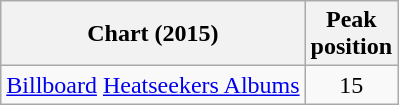<table class="wikitable sortable">
<tr>
<th>Chart (2015)</th>
<th>Peak<br>position</th>
</tr>
<tr>
<td><a href='#'>Billboard</a> <a href='#'>Heatseekers Albums</a></td>
<td align="center">15</td>
</tr>
</table>
